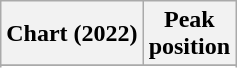<table class="wikitable sortable plainrowheaders" style="text-align:center">
<tr>
<th scope="col">Chart (2022)</th>
<th scope="col">Peak<br>position</th>
</tr>
<tr>
</tr>
<tr>
</tr>
<tr>
</tr>
</table>
